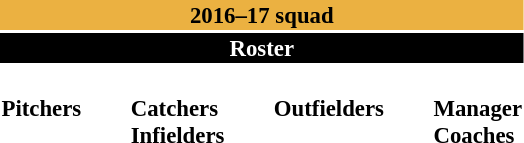<table class="toccolours" style="font-size:95%;">
<tr>
<th colspan="8" style="background-color:#ebb141; color:#000000; text-align:center;">2016–17 squad</th>
</tr>
<tr>
<td colspan="8" style="background-color:black; color:#FFFFFF; text-align:center;"><strong>Roster</strong></td>
</tr>
<tr>
<td valign="top"><br><strong>Pitchers</strong> 
















</td>
<td width="25px"></td>
<td valign="top"><br><strong>Catchers</strong>



<br><strong>Infielders</strong>







</td>
<td width="25px"></td>
<td valign="top"><br><strong>Outfielders</strong>




</td>
<td width="25px"></td>
<td valign="top"><br><strong>Manager</strong>
<br><strong>Coaches</strong>
 
 
 
 
 </td>
</tr>
</table>
